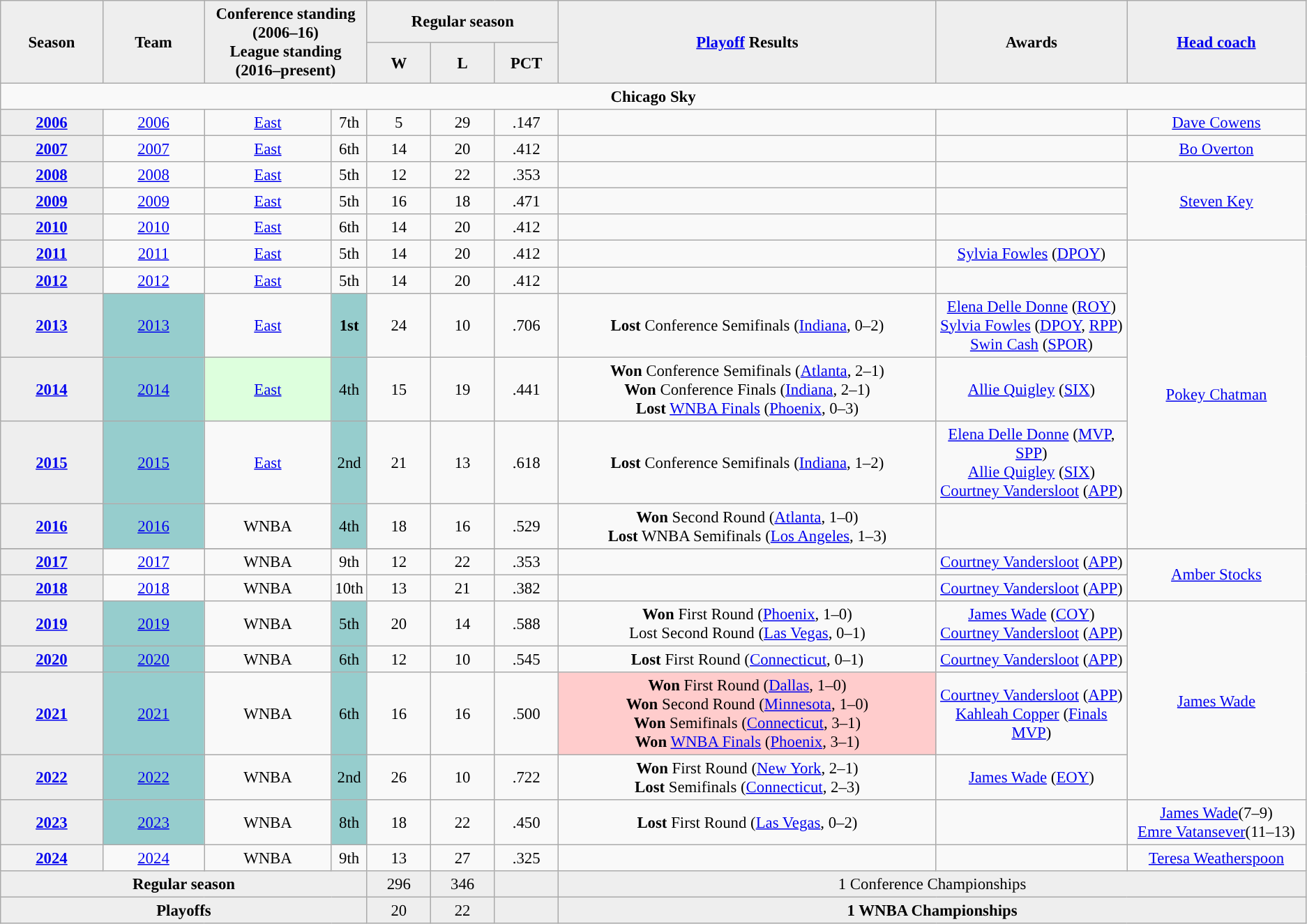<table class="wikitable plainrowheaders" style="font-size:95%; text-align: center;">
<tr>
<th rowspan="2" style="background:#eee; width: 8%;">Season</th>
<th rowspan="2" style="background:#eee; width: 8%;">Team</th>
<th rowspan="2" colspan="2" style="background:#eee; width: 10%;">Conference standing (2006–16)<br>League standing (2016–present)</th>
<th colspan="3" style="background:#eee; width: 15%;">Regular season</th>
<th rowspan="2" style="background:#eee; width: 30%;"><a href='#'>Playoff</a> Results</th>
<th rowspan="2" style="background:#eee; width: 15%;">Awards</th>
<th rowspan="2" style="background:#eee; width: 15%;"><a href='#'>Head coach</a></th>
</tr>
<tr>
<th style="background:#eee; width: 5%;">W</th>
<th style="background:#eee; width: 5%;">L</th>
<th style="background:#eee; width: 5%;">PCT</th>
</tr>
<tr>
<td colspan="10" style="text-align:center; "><strong>Chicago Sky</strong></td>
</tr>
<tr style="text-align:center;">
<th style="background:#eee;"><a href='#'>2006</a></th>
<td><a href='#'>2006</a></td>
<td style="width: 10%"><a href='#'>East</a></td>
<td>7th</td>
<td>5</td>
<td>29</td>
<td>.147</td>
<td></td>
<td></td>
<td><a href='#'>Dave Cowens</a></td>
</tr>
<tr style="text-align:center;">
<th style="background:#eee;"><a href='#'>2007</a></th>
<td><a href='#'>2007</a></td>
<td style="width: 10%"><a href='#'>East</a></td>
<td>6th</td>
<td>14</td>
<td>20</td>
<td>.412</td>
<td></td>
<td></td>
<td><a href='#'>Bo Overton</a></td>
</tr>
<tr style="text-align:center;">
<th style="background:#eee;"><a href='#'>2008</a></th>
<td><a href='#'>2008</a></td>
<td style="width: 10%"><a href='#'>East</a></td>
<td>5th</td>
<td>12</td>
<td>22</td>
<td>.353</td>
<td></td>
<td></td>
<td rowspan="3"><a href='#'>Steven Key</a></td>
</tr>
<tr style="text-align:center;">
<th style="background:#eee;"><a href='#'>2009</a></th>
<td><a href='#'>2009</a></td>
<td style="width: 10%"><a href='#'>East</a></td>
<td>5th</td>
<td>16</td>
<td>18</td>
<td>.471</td>
<td></td>
<td></td>
</tr>
<tr style="text-align:center;">
<th style="background:#eee;"><a href='#'>2010</a></th>
<td><a href='#'>2010</a></td>
<td style="width: 10%"><a href='#'>East</a></td>
<td>6th</td>
<td>14</td>
<td>20</td>
<td>.412</td>
<td></td>
<td></td>
</tr>
<tr style="text-align:center;">
<th style="background:#eee;"><a href='#'>2011</a></th>
<td><a href='#'>2011</a></td>
<td style="width: 10%"><a href='#'>East</a></td>
<td>5th</td>
<td>14</td>
<td>20</td>
<td>.412</td>
<td></td>
<td><a href='#'>Sylvia Fowles</a> (<a href='#'>DPOY</a>)</td>
<td rowspan="6"><a href='#'>Pokey Chatman</a></td>
</tr>
<tr style="text-align:center;">
<th style="background:#eee;"><a href='#'>2012</a></th>
<td><a href='#'>2012</a></td>
<td style="width: 10%"><a href='#'>East</a></td>
<td>5th</td>
<td>14</td>
<td>20</td>
<td>.412</td>
<td></td>
<td></td>
</tr>
<tr style="text-align:center;">
<th style="background:#eee;"><a href='#'>2013</a></th>
<td bgcolor="#96CDCD"><a href='#'>2013</a></td>
<td style="width: 10%"><a href='#'>East</a></td>
<td bgcolor="#96CDCD"><strong>1st</strong></td>
<td>24</td>
<td>10</td>
<td>.706</td>
<td><strong>Lost</strong> Conference Semifinals (<a href='#'>Indiana</a>, 0–2)</td>
<td><a href='#'>Elena Delle Donne</a> (<a href='#'>ROY</a>)<br><a href='#'>Sylvia Fowles</a> (<a href='#'>DPOY</a>, <a href='#'>RPP</a>)<br><a href='#'>Swin Cash</a> (<a href='#'>SPOR</a>)</td>
</tr>
<tr style="text-align:center;">
<th style="background:#eee;"><a href='#'>2014</a></th>
<td bgcolor="#96CDCD"><a href='#'>2014</a></td>
<td style="width: 10%"; bgcolor="#DDFFDD"><a href='#'>East</a></td>
<td bgcolor="#96CDCD">4th</td>
<td>15</td>
<td>19</td>
<td>.441</td>
<td><strong>Won</strong> Conference Semifinals (<a href='#'>Atlanta</a>, 2–1)<br> <strong>Won</strong> Conference Finals (<a href='#'>Indiana</a>, 2–1)<br> <strong>Lost</strong> <a href='#'>WNBA Finals</a> (<a href='#'>Phoenix</a>, 0–3)</td>
<td><a href='#'>Allie Quigley</a> (<a href='#'>SIX</a>)</td>
</tr>
<tr style="text-align:center;">
<th style="background:#eee;"><a href='#'>2015</a></th>
<td bgcolor="#96CDCD"><a href='#'>2015</a></td>
<td style="width: 10%"><a href='#'>East</a></td>
<td bgcolor="#96CDCD">2nd</td>
<td>21</td>
<td>13</td>
<td>.618</td>
<td><strong>Lost</strong> Conference Semifinals (<a href='#'>Indiana</a>, 1–2)</td>
<td><a href='#'>Elena Delle Donne</a> (<a href='#'>MVP</a>, <a href='#'>SPP</a>)<br> <a href='#'>Allie Quigley</a> (<a href='#'>SIX</a>)<br><a href='#'>Courtney Vandersloot</a> (<a href='#'>APP</a>)</td>
</tr>
<tr style="text-align:center;">
<th style="background:#eee;"><a href='#'>2016</a></th>
<td bgcolor="#96CDCD"><a href='#'>2016</a></td>
<td style="width: 10%">WNBA</td>
<td bgcolor="#96CDCD">4th</td>
<td>18</td>
<td>16</td>
<td>.529</td>
<td><strong>Won</strong> Second Round (<a href='#'>Atlanta</a>, 1–0)<br> <strong>Lost</strong> WNBA Semifinals (<a href='#'>Los Angeles</a>, 1–3)</td>
<td></td>
</tr>
<tr>
</tr>
<tr style="text-align:center;">
<th style="background:#eee;"><a href='#'>2017</a></th>
<td><a href='#'>2017</a></td>
<td style="width: 10%">WNBA</td>
<td>9th</td>
<td>12</td>
<td>22</td>
<td>.353</td>
<td></td>
<td><a href='#'>Courtney Vandersloot</a> (<a href='#'>APP</a>)</td>
<td rowspan="2"><a href='#'>Amber Stocks</a></td>
</tr>
<tr>
<th style="background:#eee;"><a href='#'>2018</a></th>
<td><a href='#'>2018</a></td>
<td style="width: 10%">WNBA</td>
<td>10th</td>
<td>13</td>
<td>21</td>
<td>.382</td>
<td></td>
<td><a href='#'>Courtney Vandersloot</a> (<a href='#'>APP</a>)</td>
</tr>
<tr style="text-align:center;">
<th style="background:#eee;"><a href='#'>2019</a></th>
<td bgcolor="#96CDCD"><a href='#'>2019</a></td>
<td style="width: 10%">WNBA</td>
<td bgcolor="#96CDCD">5th</td>
<td>20</td>
<td>14</td>
<td>.588</td>
<td><strong>Won</strong> First Round (<a href='#'>Phoenix</a>, 1–0)<br>Lost Second Round (<a href='#'>Las Vegas</a>, 0–1)</td>
<td><a href='#'>James Wade</a> (<a href='#'>COY</a>)<br><a href='#'>Courtney Vandersloot</a> (<a href='#'>APP</a>)</td>
<td rowspan="4"><a href='#'>James Wade</a></td>
</tr>
<tr style="text-align:center;">
<th style="background:#eee;"><a href='#'>2020</a></th>
<td bgcolor="#96CDCD"><a href='#'>2020</a></td>
<td style="width: 10%">WNBA</td>
<td bgcolor="#96CDCD">6th</td>
<td>12</td>
<td>10</td>
<td>.545</td>
<td><strong>Lost</strong> First Round (<a href='#'>Connecticut</a>, 0–1)</td>
<td><a href='#'>Courtney Vandersloot</a> (<a href='#'>APP</a>)</td>
</tr>
<tr>
<th style="background:#eee;"><a href='#'>2021</a></th>
<td bgcolor="#96CDCD"><a href='#'>2021</a></td>
<td>WNBA</td>
<td bgcolor="#96CDCD">6th</td>
<td>16</td>
<td>16</td>
<td>.500</td>
<td bgcolor="#FFCCCC"><strong>Won</strong> First Round (<a href='#'>Dallas</a>, 1–0)<br><strong>Won</strong> Second Round (<a href='#'>Minnesota</a>, 1–0)<br><strong>Won</strong> Semifinals (<a href='#'>Connecticut</a>, 3–1)<br><strong>Won</strong> <a href='#'>WNBA Finals</a> (<a href='#'>Phoenix</a>, 3–1)</td>
<td><a href='#'>Courtney Vandersloot</a> (<a href='#'>APP</a>)<br><a href='#'>Kahleah Copper</a> (<a href='#'>Finals MVP</a>)</td>
</tr>
<tr>
<th style="background:#eee;"><a href='#'>2022</a></th>
<td bgcolor="#96CDCD"><a href='#'>2022</a></td>
<td>WNBA</td>
<td bgcolor="#96CDCD">2nd</td>
<td>26</td>
<td>10</td>
<td>.722</td>
<td bgcolor=""><strong>Won</strong> First Round (<a href='#'>New York</a>, 2–1)<br><strong>Lost</strong> Semifinals (<a href='#'>Connecticut</a>, 2–3)</td>
<td><a href='#'>James Wade</a> (<a href='#'>EOY</a>)</td>
</tr>
<tr>
<th style="background:#eee;"><a href='#'>2023</a></th>
<td bgcolor="#96CDCD"><a href='#'>2023</a></td>
<td>WNBA</td>
<td bgcolor="#96CDCD">8th</td>
<td>18</td>
<td>22</td>
<td>.450</td>
<td bgcolor=""><strong>Lost</strong> First Round (<a href='#'>Las Vegas</a>, 0–2)</td>
<td></td>
<td><a href='#'>James Wade</a>(7–9)<br><a href='#'>Emre Vatansever</a>(11–13)</td>
</tr>
<tr>
<th style=""><a href='#'>2024</a></th>
<td bgcolor=""><a href='#'>2024</a></td>
<td>WNBA</td>
<td bgcolor="">9th</td>
<td>13</td>
<td>27</td>
<td>.325</td>
<td bgcolor=""></td>
<td></td>
<td><a href='#'>Teresa Weatherspoon</a></td>
</tr>
<tr>
<th colspan="4" style="background:#eee;">Regular season</th>
<td style="background:#eee;">296</td>
<td style="background:#eee;">346</td>
<td style="background:#eee;"></td>
<td colspan="3" style="background:#eee;">1 Conference Championships</td>
</tr>
<tr>
<th colspan="4" style="background:#eee;">Playoffs</th>
<td style="background:#eee;">20</td>
<td style="background:#eee;">22</td>
<td style="background:#eee;"></td>
<td colspan="3" style="background:#eee;"><strong>1 WNBA Championships</strong></td>
</tr>
</table>
